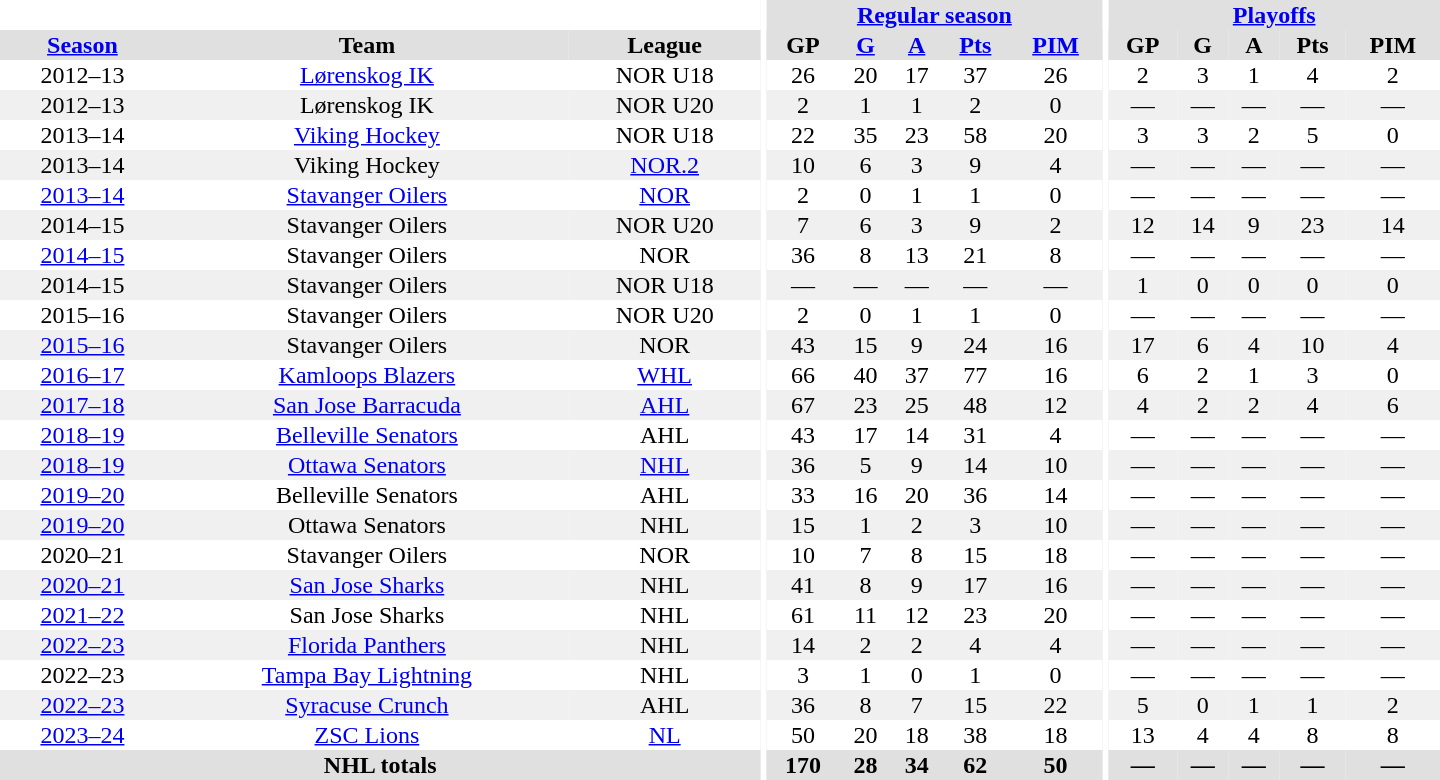<table border="0" cellpadding="1" cellspacing="0" style="text-align:center; width:60em">
<tr bgcolor="#e0e0e0">
<th colspan="3" bgcolor="#ffffff"></th>
<th rowspan="99" bgcolor="#ffffff"></th>
<th colspan="5"><a href='#'>Regular season</a></th>
<th rowspan="99" bgcolor="#ffffff"></th>
<th colspan="5"><a href='#'>Playoffs</a></th>
</tr>
<tr bgcolor="#e0e0e0">
<th><a href='#'>Season</a></th>
<th>Team</th>
<th>League</th>
<th>GP</th>
<th><a href='#'>G</a></th>
<th><a href='#'>A</a></th>
<th><a href='#'>Pts</a></th>
<th><a href='#'>PIM</a></th>
<th>GP</th>
<th>G</th>
<th>A</th>
<th>Pts</th>
<th>PIM</th>
</tr>
<tr>
<td>2012–13</td>
<td><a href='#'>Lørenskog IK</a></td>
<td>NOR U18</td>
<td>26</td>
<td>20</td>
<td>17</td>
<td>37</td>
<td>26</td>
<td>2</td>
<td>3</td>
<td>1</td>
<td>4</td>
<td>2</td>
</tr>
<tr bgcolor="#f0f0f0">
<td>2012–13</td>
<td>Lørenskog IK</td>
<td>NOR U20</td>
<td>2</td>
<td>1</td>
<td>1</td>
<td>2</td>
<td>0</td>
<td>—</td>
<td>—</td>
<td>—</td>
<td>—</td>
<td>—</td>
</tr>
<tr>
<td>2013–14</td>
<td><a href='#'>Viking Hockey</a></td>
<td>NOR U18</td>
<td>22</td>
<td>35</td>
<td>23</td>
<td>58</td>
<td>20</td>
<td>3</td>
<td>3</td>
<td>2</td>
<td>5</td>
<td>0</td>
</tr>
<tr bgcolor="#f0f0f0">
<td>2013–14</td>
<td>Viking Hockey</td>
<td><a href='#'>NOR.2</a></td>
<td>10</td>
<td>6</td>
<td>3</td>
<td>9</td>
<td>4</td>
<td>—</td>
<td>—</td>
<td>—</td>
<td>—</td>
<td>—</td>
</tr>
<tr>
<td><a href='#'>2013–14</a></td>
<td><a href='#'>Stavanger Oilers</a></td>
<td><a href='#'>NOR</a></td>
<td>2</td>
<td>0</td>
<td>1</td>
<td>1</td>
<td>0</td>
<td>—</td>
<td>—</td>
<td>—</td>
<td>—</td>
<td>—</td>
</tr>
<tr bgcolor="#f0f0f0">
<td>2014–15</td>
<td>Stavanger Oilers</td>
<td>NOR U20</td>
<td>7</td>
<td>6</td>
<td>3</td>
<td>9</td>
<td>2</td>
<td>12</td>
<td>14</td>
<td>9</td>
<td>23</td>
<td>14</td>
</tr>
<tr>
<td><a href='#'>2014–15</a></td>
<td>Stavanger Oilers</td>
<td>NOR</td>
<td>36</td>
<td>8</td>
<td>13</td>
<td>21</td>
<td>8</td>
<td>—</td>
<td>—</td>
<td>—</td>
<td>—</td>
<td>—</td>
</tr>
<tr bgcolor="#f0f0f0">
<td>2014–15</td>
<td>Stavanger Oilers</td>
<td>NOR U18</td>
<td>—</td>
<td>—</td>
<td>—</td>
<td>—</td>
<td>—</td>
<td>1</td>
<td>0</td>
<td>0</td>
<td>0</td>
<td>0</td>
</tr>
<tr>
<td>2015–16</td>
<td>Stavanger Oilers</td>
<td>NOR U20</td>
<td>2</td>
<td>0</td>
<td>1</td>
<td>1</td>
<td>0</td>
<td>—</td>
<td>—</td>
<td>—</td>
<td>—</td>
<td>—</td>
</tr>
<tr bgcolor="#f0f0f0">
<td><a href='#'>2015–16</a></td>
<td>Stavanger Oilers</td>
<td>NOR</td>
<td>43</td>
<td>15</td>
<td>9</td>
<td>24</td>
<td>16</td>
<td>17</td>
<td>6</td>
<td>4</td>
<td>10</td>
<td>4</td>
</tr>
<tr>
<td><a href='#'>2016–17</a></td>
<td><a href='#'>Kamloops Blazers</a></td>
<td><a href='#'>WHL</a></td>
<td>66</td>
<td>40</td>
<td>37</td>
<td>77</td>
<td>16</td>
<td>6</td>
<td>2</td>
<td>1</td>
<td>3</td>
<td>0</td>
</tr>
<tr bgcolor="#f0f0f0">
<td><a href='#'>2017–18</a></td>
<td><a href='#'>San Jose Barracuda</a></td>
<td><a href='#'>AHL</a></td>
<td>67</td>
<td>23</td>
<td>25</td>
<td>48</td>
<td>12</td>
<td>4</td>
<td>2</td>
<td>2</td>
<td>4</td>
<td>6</td>
</tr>
<tr>
<td><a href='#'>2018–19</a></td>
<td><a href='#'>Belleville Senators</a></td>
<td>AHL</td>
<td>43</td>
<td>17</td>
<td>14</td>
<td>31</td>
<td>4</td>
<td>—</td>
<td>—</td>
<td>—</td>
<td>—</td>
<td>—</td>
</tr>
<tr bgcolor="#f0f0f0">
<td><a href='#'>2018–19</a></td>
<td><a href='#'>Ottawa Senators</a></td>
<td><a href='#'>NHL</a></td>
<td>36</td>
<td>5</td>
<td>9</td>
<td>14</td>
<td>10</td>
<td>—</td>
<td>—</td>
<td>—</td>
<td>—</td>
<td>—</td>
</tr>
<tr>
<td><a href='#'>2019–20</a></td>
<td>Belleville Senators</td>
<td>AHL</td>
<td>33</td>
<td>16</td>
<td>20</td>
<td>36</td>
<td>14</td>
<td>—</td>
<td>—</td>
<td>—</td>
<td>—</td>
<td>—</td>
</tr>
<tr bgcolor="#f0f0f0">
<td><a href='#'>2019–20</a></td>
<td>Ottawa Senators</td>
<td>NHL</td>
<td>15</td>
<td>1</td>
<td>2</td>
<td>3</td>
<td>10</td>
<td>—</td>
<td>—</td>
<td>—</td>
<td>—</td>
<td>—</td>
</tr>
<tr>
<td>2020–21</td>
<td>Stavanger Oilers</td>
<td>NOR</td>
<td>10</td>
<td>7</td>
<td>8</td>
<td>15</td>
<td>18</td>
<td>—</td>
<td>—</td>
<td>—</td>
<td>—</td>
<td>—</td>
</tr>
<tr bgcolor="#f0f0f0">
<td><a href='#'>2020–21</a></td>
<td><a href='#'>San Jose Sharks</a></td>
<td>NHL</td>
<td>41</td>
<td>8</td>
<td>9</td>
<td>17</td>
<td>16</td>
<td>—</td>
<td>—</td>
<td>—</td>
<td>—</td>
<td>—</td>
</tr>
<tr>
<td><a href='#'>2021–22</a></td>
<td>San Jose Sharks</td>
<td>NHL</td>
<td>61</td>
<td>11</td>
<td>12</td>
<td>23</td>
<td>20</td>
<td>—</td>
<td>—</td>
<td>—</td>
<td>—</td>
<td>—</td>
</tr>
<tr bgcolor="#f0f0f0">
<td><a href='#'>2022–23</a></td>
<td><a href='#'>Florida Panthers</a></td>
<td>NHL</td>
<td>14</td>
<td>2</td>
<td>2</td>
<td>4</td>
<td>4</td>
<td>—</td>
<td>—</td>
<td>—</td>
<td>—</td>
<td>—</td>
</tr>
<tr>
<td>2022–23</td>
<td><a href='#'>Tampa Bay Lightning</a></td>
<td>NHL</td>
<td>3</td>
<td>1</td>
<td>0</td>
<td>1</td>
<td>0</td>
<td>—</td>
<td>—</td>
<td>—</td>
<td>—</td>
<td>—</td>
</tr>
<tr bgcolor="#f0f0f0">
<td><a href='#'>2022–23</a></td>
<td><a href='#'>Syracuse Crunch</a></td>
<td>AHL</td>
<td>36</td>
<td>8</td>
<td>7</td>
<td>15</td>
<td>22</td>
<td>5</td>
<td>0</td>
<td>1</td>
<td>1</td>
<td>2</td>
</tr>
<tr>
<td><a href='#'>2023–24</a></td>
<td><a href='#'>ZSC Lions</a></td>
<td><a href='#'>NL</a></td>
<td>50</td>
<td>20</td>
<td>18</td>
<td>38</td>
<td>18</td>
<td>13</td>
<td>4</td>
<td>4</td>
<td>8</td>
<td>8</td>
</tr>
<tr bgcolor="#e0e0e0">
<th colspan="3">NHL totals</th>
<th>170</th>
<th>28</th>
<th>34</th>
<th>62</th>
<th>50</th>
<th>—</th>
<th>—</th>
<th>—</th>
<th>—</th>
<th>—</th>
</tr>
</table>
